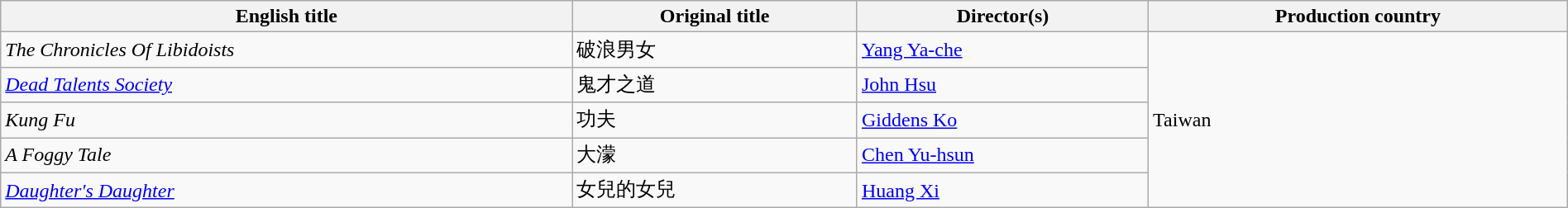<table class="wikitable" style="width:100%; margin-bottom:4px">
<tr>
<th>English title</th>
<th>Original title</th>
<th>Director(s)</th>
<th>Production country</th>
</tr>
<tr>
<td><em>The Chronicles Of Libidoists</em></td>
<td>破浪男女</td>
<td><a href='#'>Yang Ya-che</a></td>
<td rowspan="5">Taiwan</td>
</tr>
<tr>
<td><em><a href='#'>Dead Talents Society</a></em></td>
<td>鬼才之道</td>
<td><a href='#'>John Hsu</a></td>
</tr>
<tr>
<td><em>Kung Fu</em></td>
<td>功夫</td>
<td><a href='#'>Giddens Ko</a></td>
</tr>
<tr>
<td><em>A Foggy Tale</em></td>
<td>大濛</td>
<td><a href='#'>Chen Yu-hsun</a></td>
</tr>
<tr>
<td><em><a href='#'>Daughter's Daughter</a></em></td>
<td>女兒的女兒</td>
<td><a href='#'>Huang Xi</a></td>
</tr>
</table>
